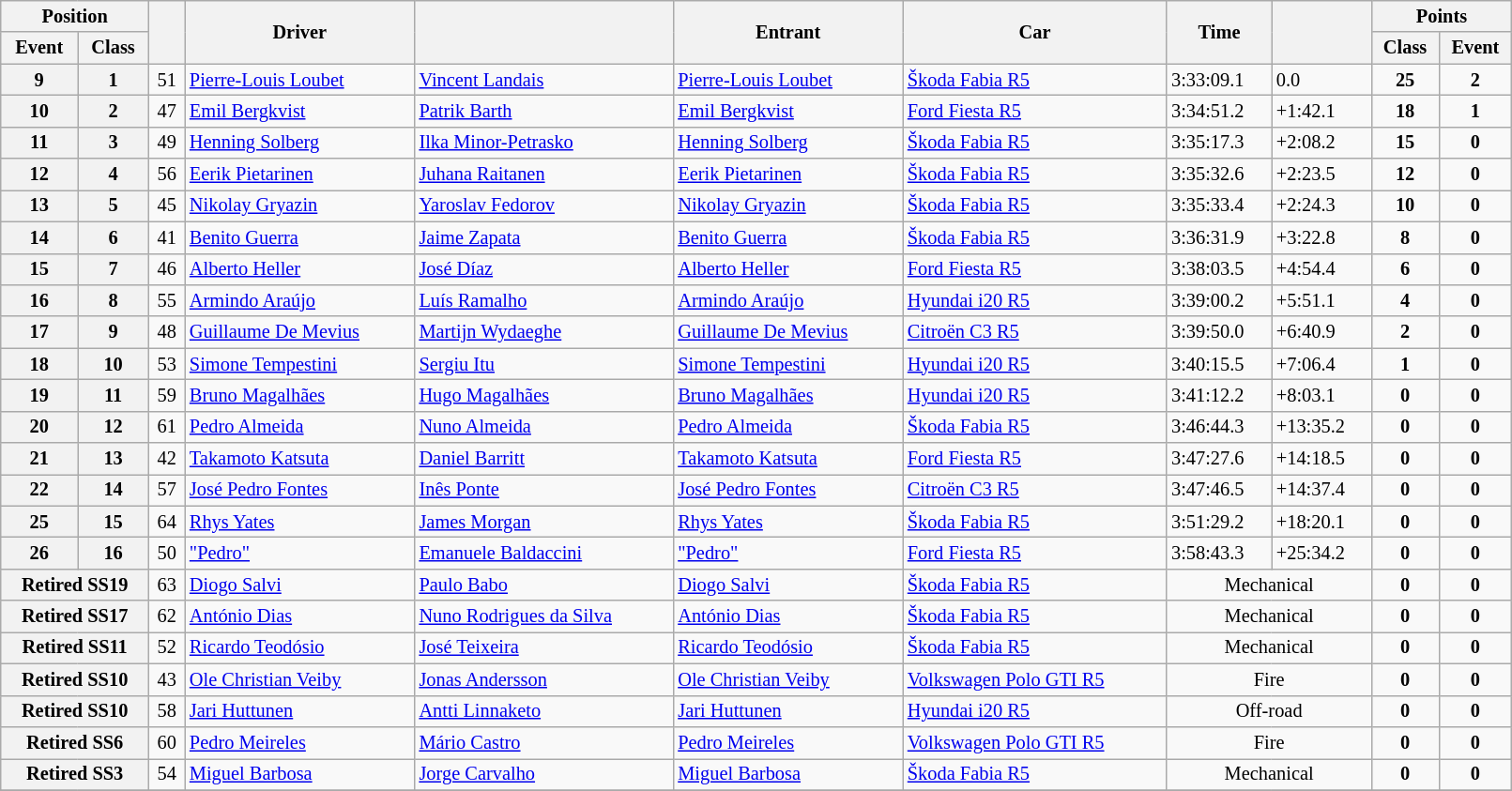<table class="wikitable" width=85% style="font-size: 85%;">
<tr>
<th colspan="2">Position</th>
<th rowspan="2"></th>
<th rowspan="2">Driver</th>
<th rowspan="2"></th>
<th rowspan="2">Entrant</th>
<th rowspan="2">Car</th>
<th rowspan="2">Time</th>
<th rowspan="2"></th>
<th colspan="2">Points</th>
</tr>
<tr>
<th>Event</th>
<th>Class</th>
<th>Class</th>
<th>Event</th>
</tr>
<tr>
<th>9</th>
<th>1</th>
<td align="center">51</td>
<td><a href='#'>Pierre-Louis Loubet</a></td>
<td><a href='#'>Vincent Landais</a></td>
<td><a href='#'>Pierre-Louis Loubet</a></td>
<td><a href='#'>Škoda Fabia R5</a></td>
<td>3:33:09.1</td>
<td>0.0</td>
<td align="center"><strong>25</strong></td>
<td align="center"><strong>2</strong></td>
</tr>
<tr>
<th>10</th>
<th>2</th>
<td align="center">47</td>
<td><a href='#'>Emil Bergkvist</a></td>
<td><a href='#'>Patrik Barth</a></td>
<td><a href='#'>Emil Bergkvist</a></td>
<td><a href='#'>Ford Fiesta R5</a></td>
<td>3:34:51.2</td>
<td>+1:42.1</td>
<td align="center"><strong>18</strong></td>
<td align="center"><strong>1</strong></td>
</tr>
<tr>
<th>11</th>
<th>3</th>
<td align="center">49</td>
<td><a href='#'>Henning Solberg</a></td>
<td><a href='#'>Ilka Minor-Petrasko</a></td>
<td><a href='#'>Henning Solberg</a></td>
<td><a href='#'>Škoda Fabia R5</a></td>
<td>3:35:17.3</td>
<td>+2:08.2</td>
<td align="center"><strong>15</strong></td>
<td align="center"><strong>0</strong></td>
</tr>
<tr>
<th>12</th>
<th>4</th>
<td align="center">56</td>
<td><a href='#'>Eerik Pietarinen</a></td>
<td><a href='#'>Juhana Raitanen</a></td>
<td><a href='#'>Eerik Pietarinen</a></td>
<td><a href='#'>Škoda Fabia R5</a></td>
<td>3:35:32.6</td>
<td>+2:23.5</td>
<td align="center"><strong>12</strong></td>
<td align="center"><strong>0</strong></td>
</tr>
<tr>
<th>13</th>
<th>5</th>
<td align="center">45</td>
<td><a href='#'>Nikolay Gryazin</a></td>
<td><a href='#'>Yaroslav Fedorov</a></td>
<td><a href='#'>Nikolay Gryazin</a></td>
<td><a href='#'>Škoda Fabia R5</a></td>
<td>3:35:33.4</td>
<td>+2:24.3</td>
<td align="center"><strong>10</strong></td>
<td align="center"><strong>0</strong></td>
</tr>
<tr>
<th>14</th>
<th>6</th>
<td align="center">41</td>
<td><a href='#'>Benito Guerra</a></td>
<td><a href='#'>Jaime Zapata</a></td>
<td><a href='#'>Benito Guerra</a></td>
<td><a href='#'>Škoda Fabia R5</a></td>
<td>3:36:31.9</td>
<td>+3:22.8</td>
<td align="center"><strong>8</strong></td>
<td align="center"><strong>0</strong></td>
</tr>
<tr>
<th>15</th>
<th>7</th>
<td align="center">46</td>
<td><a href='#'>Alberto Heller</a></td>
<td><a href='#'>José Díaz</a></td>
<td><a href='#'>Alberto Heller</a></td>
<td><a href='#'>Ford Fiesta R5</a></td>
<td>3:38:03.5</td>
<td>+4:54.4</td>
<td align="center"><strong>6</strong></td>
<td align="center"><strong>0</strong></td>
</tr>
<tr>
<th>16</th>
<th>8</th>
<td align="center">55</td>
<td><a href='#'>Armindo Araújo</a></td>
<td><a href='#'>Luís Ramalho</a></td>
<td><a href='#'>Armindo Araújo</a></td>
<td><a href='#'>Hyundai i20 R5</a></td>
<td>3:39:00.2</td>
<td>+5:51.1</td>
<td align="center"><strong>4</strong></td>
<td align="center"><strong>0</strong></td>
</tr>
<tr>
<th>17</th>
<th>9</th>
<td align="center">48</td>
<td nowrap><a href='#'>Guillaume De Mevius</a></td>
<td><a href='#'>Martijn Wydaeghe</a></td>
<td nowrap><a href='#'>Guillaume De Mevius</a></td>
<td><a href='#'>Citroën C3 R5</a></td>
<td>3:39:50.0</td>
<td>+6:40.9</td>
<td align="center"><strong>2</strong></td>
<td align="center"><strong>0</strong></td>
</tr>
<tr>
<th>18</th>
<th>10</th>
<td align="center">53</td>
<td><a href='#'>Simone Tempestini</a></td>
<td><a href='#'>Sergiu Itu</a></td>
<td><a href='#'>Simone Tempestini</a></td>
<td><a href='#'>Hyundai i20 R5</a></td>
<td>3:40:15.5</td>
<td>+7:06.4</td>
<td align="center"><strong>1</strong></td>
<td align="center"><strong>0</strong></td>
</tr>
<tr>
<th>19</th>
<th>11</th>
<td align="center">59</td>
<td><a href='#'>Bruno Magalhães</a></td>
<td><a href='#'>Hugo Magalhães</a></td>
<td><a href='#'>Bruno Magalhães</a></td>
<td><a href='#'>Hyundai i20 R5</a></td>
<td>3:41:12.2</td>
<td>+8:03.1</td>
<td align="center"><strong>0</strong></td>
<td align="center"><strong>0</strong></td>
</tr>
<tr>
<th>20</th>
<th>12</th>
<td align="center">61</td>
<td><a href='#'>Pedro Almeida</a></td>
<td><a href='#'>Nuno Almeida</a></td>
<td><a href='#'>Pedro Almeida</a></td>
<td><a href='#'>Škoda Fabia R5</a></td>
<td>3:46:44.3</td>
<td>+13:35.2</td>
<td align="center"><strong>0</strong></td>
<td align="center"><strong>0</strong></td>
</tr>
<tr>
<th>21</th>
<th>13</th>
<td align="center">42</td>
<td><a href='#'>Takamoto Katsuta</a></td>
<td><a href='#'>Daniel Barritt</a></td>
<td><a href='#'>Takamoto Katsuta</a></td>
<td><a href='#'>Ford Fiesta R5</a></td>
<td>3:47:27.6</td>
<td>+14:18.5</td>
<td align="center"><strong>0</strong></td>
<td align="center"><strong>0</strong></td>
</tr>
<tr>
<th>22</th>
<th>14</th>
<td align="center">57</td>
<td><a href='#'>José Pedro Fontes</a></td>
<td><a href='#'>Inês Ponte</a></td>
<td><a href='#'>José Pedro Fontes</a></td>
<td><a href='#'>Citroën C3 R5</a></td>
<td>3:47:46.5</td>
<td>+14:37.4</td>
<td align="center"><strong>0</strong></td>
<td align="center"><strong>0</strong></td>
</tr>
<tr>
<th>25</th>
<th>15</th>
<td align="center">64</td>
<td><a href='#'>Rhys Yates</a></td>
<td><a href='#'>James Morgan</a></td>
<td><a href='#'>Rhys Yates</a></td>
<td><a href='#'>Škoda Fabia R5</a></td>
<td>3:51:29.2</td>
<td>+18:20.1</td>
<td align="center"><strong>0</strong></td>
<td align="center"><strong>0</strong></td>
</tr>
<tr>
<th>26</th>
<th>16</th>
<td align="center">50</td>
<td><a href='#'>"Pedro"</a></td>
<td><a href='#'>Emanuele Baldaccini</a></td>
<td><a href='#'>"Pedro"</a></td>
<td><a href='#'>Ford Fiesta R5</a></td>
<td>3:58:43.3</td>
<td>+25:34.2</td>
<td align="center"><strong>0</strong></td>
<td align="center"><strong>0</strong></td>
</tr>
<tr>
<th colspan="2" nowrap>Retired SS19</th>
<td align="center">63</td>
<td><a href='#'>Diogo Salvi</a></td>
<td><a href='#'>Paulo Babo</a></td>
<td><a href='#'>Diogo Salvi</a></td>
<td><a href='#'>Škoda Fabia R5</a></td>
<td align="center" colspan="2">Mechanical</td>
<td align="center"><strong>0</strong></td>
<td align="center"><strong>0</strong></td>
</tr>
<tr>
<th colspan="2" nowrap>Retired SS17</th>
<td align="center">62</td>
<td><a href='#'>António Dias</a></td>
<td nowrap><a href='#'>Nuno Rodrigues da Silva</a></td>
<td><a href='#'>António Dias</a></td>
<td><a href='#'>Škoda Fabia R5</a></td>
<td align="center" colspan="2">Mechanical</td>
<td align="center"><strong>0</strong></td>
<td align="center"><strong>0</strong></td>
</tr>
<tr>
<th colspan="2" nowrap>Retired SS11</th>
<td align="center">52</td>
<td><a href='#'>Ricardo Teodósio</a></td>
<td><a href='#'>José Teixeira</a></td>
<td><a href='#'>Ricardo Teodósio</a></td>
<td><a href='#'>Škoda Fabia R5</a></td>
<td align="center" colspan="2">Mechanical</td>
<td align="center"><strong>0</strong></td>
<td align="center"><strong>0</strong></td>
</tr>
<tr>
<th colspan="2" nowrap>Retired SS10</th>
<td align="center">43</td>
<td nowrap><a href='#'>Ole Christian Veiby</a></td>
<td nowrap><a href='#'>Jonas Andersson</a></td>
<td nowrap><a href='#'>Ole Christian Veiby</a></td>
<td nowrap><a href='#'>Volkswagen Polo GTI R5</a></td>
<td align="center" colspan="2">Fire</td>
<td align="center"><strong>0</strong></td>
<td align="center"><strong>0</strong></td>
</tr>
<tr>
<th colspan="2" nowrap>Retired SS10</th>
<td align="center">58</td>
<td><a href='#'>Jari Huttunen</a></td>
<td><a href='#'>Antti Linnaketo</a></td>
<td><a href='#'>Jari Huttunen</a></td>
<td><a href='#'>Hyundai i20 R5</a></td>
<td align="center" colspan="2">Off-road</td>
<td align="center"><strong>0</strong></td>
<td align="center"><strong>0</strong></td>
</tr>
<tr>
<th colspan="2">Retired SS6</th>
<td align="center">60</td>
<td><a href='#'>Pedro Meireles</a></td>
<td><a href='#'>Mário Castro</a></td>
<td><a href='#'>Pedro Meireles</a></td>
<td><a href='#'>Volkswagen Polo GTI R5</a></td>
<td align="center" colspan="2">Fire</td>
<td align="center"><strong>0</strong></td>
<td align="center"><strong>0</strong></td>
</tr>
<tr>
<th colspan="2">Retired SS3</th>
<td align="center">54</td>
<td><a href='#'>Miguel Barbosa</a></td>
<td><a href='#'>Jorge Carvalho</a></td>
<td><a href='#'>Miguel Barbosa</a></td>
<td><a href='#'>Škoda Fabia R5</a></td>
<td align="center" colspan="2">Mechanical</td>
<td align="center"><strong>0</strong></td>
<td align="center"><strong>0</strong></td>
</tr>
<tr>
</tr>
</table>
